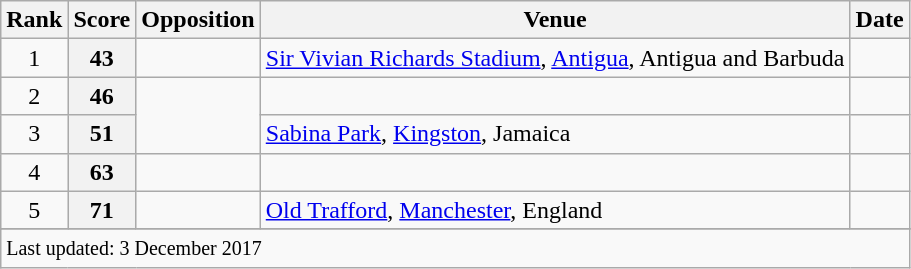<table class="wikitable plainrowheaders sortable">
<tr>
<th scope=col>Rank</th>
<th scope=col>Score</th>
<th scope=col>Opposition</th>
<th scope=col>Venue</th>
<th scope=col>Date</th>
</tr>
<tr>
<td align=center>1</td>
<th scope=row style=text-align:center;>43</th>
<td></td>
<td><a href='#'>Sir Vivian Richards Stadium</a>, <a href='#'>Antigua</a>, Antigua and Barbuda</td>
<td></td>
</tr>
<tr>
<td align=center>2</td>
<th scope=row style=text-align:center;>46</th>
<td rowspan=2></td>
<td></td>
<td></td>
</tr>
<tr>
<td align=center>3</td>
<th scope=row style=text-align:center;>51</th>
<td><a href='#'>Sabina Park</a>, <a href='#'>Kingston</a>, Jamaica</td>
<td></td>
</tr>
<tr>
<td align=center>4</td>
<th scope=row style=text-align:center;>63</th>
<td></td>
<td></td>
<td></td>
</tr>
<tr>
<td align=center>5</td>
<th scope=row style=text-align:center;>71</th>
<td></td>
<td><a href='#'>Old Trafford</a>, <a href='#'>Manchester</a>, England</td>
<td></td>
</tr>
<tr>
</tr>
<tr class=sortbottom>
<td colspan=5><small>Last updated: 3 December 2017</small></td>
</tr>
</table>
